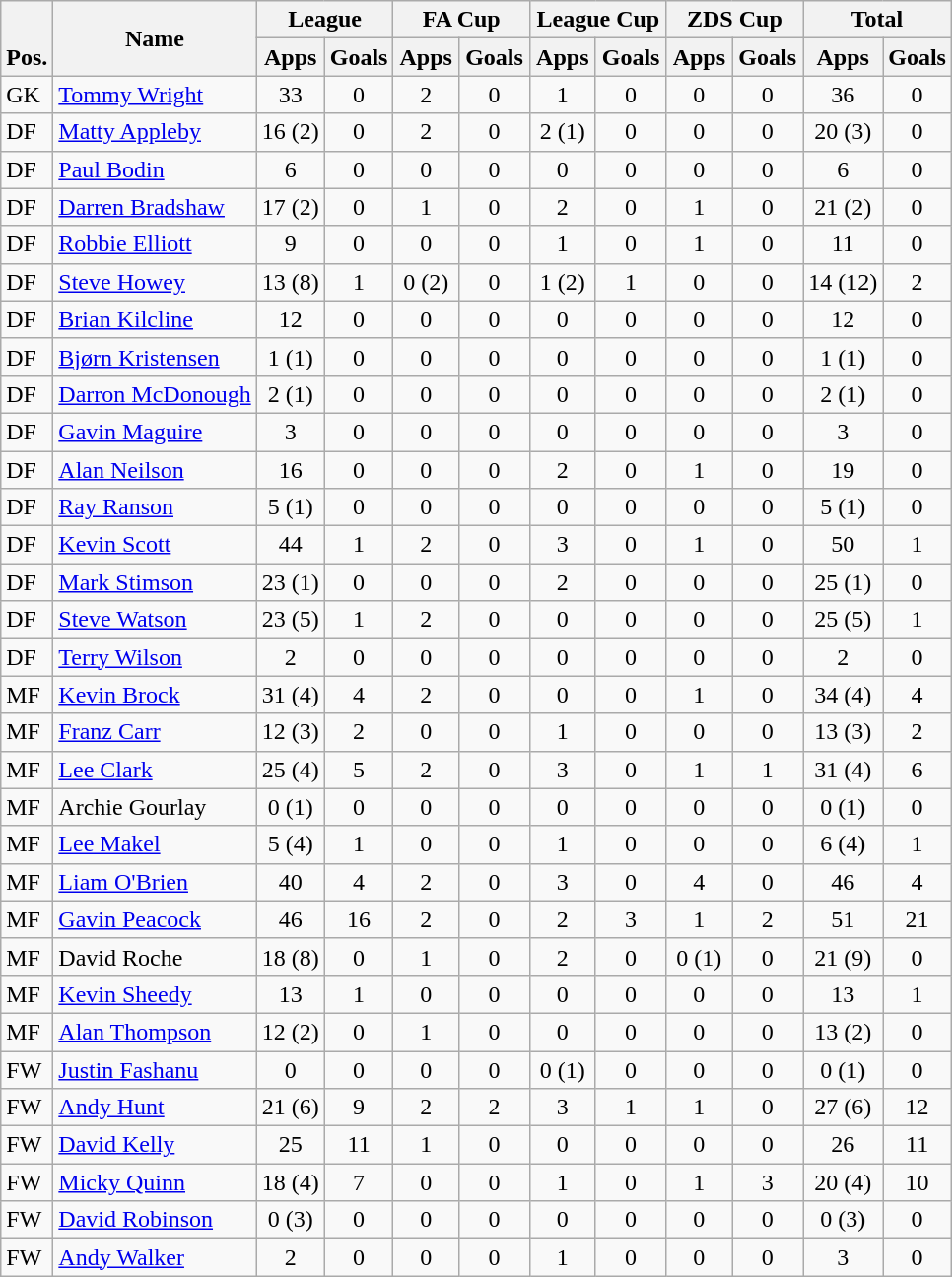<table class="wikitable" style="text-align:center">
<tr>
<th rowspan="2" valign="bottom">Pos.</th>
<th rowspan="2">Name</th>
<th colspan="2" width="85">League</th>
<th colspan="2" width="85">FA Cup</th>
<th colspan="2" width="85">League Cup</th>
<th colspan="2" width="85">ZDS Cup</th>
<th colspan="2" width="85">Total</th>
</tr>
<tr>
<th>Apps</th>
<th>Goals</th>
<th>Apps</th>
<th>Goals</th>
<th>Apps</th>
<th>Goals</th>
<th>Apps</th>
<th>Goals</th>
<th>Apps</th>
<th>Goals</th>
</tr>
<tr>
<td align="left">GK</td>
<td align="left"> <a href='#'>Tommy Wright</a></td>
<td>33</td>
<td>0</td>
<td>2</td>
<td>0</td>
<td>1</td>
<td>0</td>
<td>0</td>
<td>0</td>
<td>36</td>
<td>0</td>
</tr>
<tr>
<td align="left">DF</td>
<td align="left"> <a href='#'>Matty Appleby</a></td>
<td>16 (2)</td>
<td>0</td>
<td>2</td>
<td>0</td>
<td>2 (1)</td>
<td>0</td>
<td>0</td>
<td>0</td>
<td>20 (3)</td>
<td>0</td>
</tr>
<tr>
<td align="left">DF</td>
<td align="left"> <a href='#'>Paul Bodin</a></td>
<td>6</td>
<td>0</td>
<td>0</td>
<td>0</td>
<td>0</td>
<td>0</td>
<td>0</td>
<td>0</td>
<td>6</td>
<td>0</td>
</tr>
<tr>
<td align="left">DF</td>
<td align="left"> <a href='#'>Darren Bradshaw</a></td>
<td>17 (2)</td>
<td>0</td>
<td>1</td>
<td>0</td>
<td>2</td>
<td>0</td>
<td>1</td>
<td>0</td>
<td>21 (2)</td>
<td>0</td>
</tr>
<tr>
<td align="left">DF</td>
<td align="left"> <a href='#'>Robbie Elliott</a></td>
<td>9</td>
<td>0</td>
<td>0</td>
<td>0</td>
<td>1</td>
<td>0</td>
<td>1</td>
<td>0</td>
<td>11</td>
<td>0</td>
</tr>
<tr>
<td align="left">DF</td>
<td align="left"> <a href='#'>Steve Howey</a></td>
<td>13 (8)</td>
<td>1</td>
<td>0 (2)</td>
<td>0</td>
<td>1 (2)</td>
<td>1</td>
<td>0</td>
<td>0</td>
<td>14 (12)</td>
<td>2</td>
</tr>
<tr>
<td align="left">DF</td>
<td align="left"> <a href='#'>Brian Kilcline</a></td>
<td>12</td>
<td>0</td>
<td>0</td>
<td>0</td>
<td>0</td>
<td>0</td>
<td>0</td>
<td>0</td>
<td>12</td>
<td>0</td>
</tr>
<tr>
<td align="left">DF</td>
<td align="left"> <a href='#'>Bjørn Kristensen</a></td>
<td>1 (1)</td>
<td>0</td>
<td>0</td>
<td>0</td>
<td>0</td>
<td>0</td>
<td>0</td>
<td>0</td>
<td>1 (1)</td>
<td>0</td>
</tr>
<tr>
<td align="left">DF</td>
<td align="left"> <a href='#'>Darron McDonough</a></td>
<td>2 (1)</td>
<td>0</td>
<td>0</td>
<td>0</td>
<td>0</td>
<td>0</td>
<td>0</td>
<td>0</td>
<td>2 (1)</td>
<td>0</td>
</tr>
<tr>
<td align="left">DF</td>
<td align="left"> <a href='#'>Gavin Maguire</a></td>
<td>3</td>
<td>0</td>
<td>0</td>
<td>0</td>
<td>0</td>
<td>0</td>
<td>0</td>
<td>0</td>
<td>3</td>
<td>0</td>
</tr>
<tr>
<td align="left">DF</td>
<td align="left"> <a href='#'>Alan Neilson</a></td>
<td>16</td>
<td>0</td>
<td>0</td>
<td>0</td>
<td>2</td>
<td>0</td>
<td>1</td>
<td>0</td>
<td>19</td>
<td>0</td>
</tr>
<tr>
<td align="left">DF</td>
<td align="left"> <a href='#'>Ray Ranson</a></td>
<td>5 (1)</td>
<td>0</td>
<td>0</td>
<td>0</td>
<td>0</td>
<td>0</td>
<td>0</td>
<td>0</td>
<td>5 (1)</td>
<td>0</td>
</tr>
<tr>
<td align="left">DF</td>
<td align="left"> <a href='#'>Kevin Scott</a></td>
<td>44</td>
<td>1</td>
<td>2</td>
<td>0</td>
<td>3</td>
<td>0</td>
<td>1</td>
<td>0</td>
<td>50</td>
<td>1</td>
</tr>
<tr>
<td align="left">DF</td>
<td align="left"> <a href='#'>Mark Stimson</a></td>
<td>23 (1)</td>
<td>0</td>
<td>0</td>
<td>0</td>
<td>2</td>
<td>0</td>
<td>0</td>
<td>0</td>
<td>25 (1)</td>
<td>0</td>
</tr>
<tr>
<td align="left">DF</td>
<td align="left"> <a href='#'>Steve Watson</a></td>
<td>23 (5)</td>
<td>1</td>
<td>2</td>
<td>0</td>
<td>0</td>
<td>0</td>
<td>0</td>
<td>0</td>
<td>25 (5)</td>
<td>1</td>
</tr>
<tr>
<td align="left">DF</td>
<td align="left"> <a href='#'>Terry Wilson</a></td>
<td>2</td>
<td>0</td>
<td>0</td>
<td>0</td>
<td>0</td>
<td>0</td>
<td>0</td>
<td>0</td>
<td>2</td>
<td>0</td>
</tr>
<tr>
<td align="left">MF</td>
<td align="left"> <a href='#'>Kevin Brock</a></td>
<td>31 (4)</td>
<td>4</td>
<td>2</td>
<td>0</td>
<td>0</td>
<td>0</td>
<td>1</td>
<td>0</td>
<td>34 (4)</td>
<td>4</td>
</tr>
<tr>
<td align="left">MF</td>
<td align="left"> <a href='#'>Franz Carr</a></td>
<td>12 (3)</td>
<td>2</td>
<td>0</td>
<td>0</td>
<td>1</td>
<td>0</td>
<td>0</td>
<td>0</td>
<td>13 (3)</td>
<td>2</td>
</tr>
<tr>
<td align="left">MF</td>
<td align="left"> <a href='#'>Lee Clark</a></td>
<td>25 (4)</td>
<td>5</td>
<td>2</td>
<td>0</td>
<td>3</td>
<td>0</td>
<td>1</td>
<td>1</td>
<td>31 (4)</td>
<td>6</td>
</tr>
<tr>
<td align="left">MF</td>
<td align="left"> Archie Gourlay</td>
<td>0 (1)</td>
<td>0</td>
<td>0</td>
<td>0</td>
<td>0</td>
<td>0</td>
<td>0</td>
<td>0</td>
<td>0 (1)</td>
<td>0</td>
</tr>
<tr>
<td align="left">MF</td>
<td align="left"> <a href='#'>Lee Makel</a></td>
<td>5 (4)</td>
<td>1</td>
<td>0</td>
<td>0</td>
<td>1</td>
<td>0</td>
<td>0</td>
<td>0</td>
<td>6 (4)</td>
<td>1</td>
</tr>
<tr>
<td align="left">MF</td>
<td align="left"> <a href='#'>Liam O'Brien</a></td>
<td>40</td>
<td>4</td>
<td>2</td>
<td>0</td>
<td>3</td>
<td>0</td>
<td>4</td>
<td>0</td>
<td>46</td>
<td>4</td>
</tr>
<tr>
<td align="left">MF</td>
<td align="left"> <a href='#'>Gavin Peacock</a></td>
<td>46</td>
<td>16</td>
<td>2</td>
<td>0</td>
<td>2</td>
<td>3</td>
<td>1</td>
<td>2</td>
<td>51</td>
<td>21</td>
</tr>
<tr>
<td align="left">MF</td>
<td align="left"> David Roche</td>
<td>18 (8)</td>
<td>0</td>
<td>1</td>
<td>0</td>
<td>2</td>
<td>0</td>
<td>0 (1)</td>
<td>0</td>
<td>21 (9)</td>
<td>0</td>
</tr>
<tr>
<td align="left">MF</td>
<td align="left"> <a href='#'>Kevin Sheedy</a></td>
<td>13</td>
<td>1</td>
<td>0</td>
<td>0</td>
<td>0</td>
<td>0</td>
<td>0</td>
<td>0</td>
<td>13</td>
<td>1</td>
</tr>
<tr>
<td align="left">MF</td>
<td align="left"> <a href='#'>Alan Thompson</a></td>
<td>12 (2)</td>
<td>0</td>
<td>1</td>
<td>0</td>
<td>0</td>
<td>0</td>
<td>0</td>
<td>0</td>
<td>13 (2)</td>
<td>0</td>
</tr>
<tr>
<td align="left">FW</td>
<td align="left"> <a href='#'>Justin Fashanu</a></td>
<td>0</td>
<td>0</td>
<td>0</td>
<td>0</td>
<td>0 (1)</td>
<td>0</td>
<td>0</td>
<td>0</td>
<td>0 (1)</td>
<td>0</td>
</tr>
<tr>
<td align="left">FW</td>
<td align="left"> <a href='#'>Andy Hunt</a></td>
<td>21 (6)</td>
<td>9</td>
<td>2</td>
<td>2</td>
<td>3</td>
<td>1</td>
<td>1</td>
<td>0</td>
<td>27 (6)</td>
<td>12</td>
</tr>
<tr>
<td align="left">FW</td>
<td align="left"> <a href='#'>David Kelly</a></td>
<td>25</td>
<td>11</td>
<td>1</td>
<td>0</td>
<td>0</td>
<td>0</td>
<td>0</td>
<td>0</td>
<td>26</td>
<td>11</td>
</tr>
<tr>
<td align="left">FW</td>
<td align="left"> <a href='#'>Micky Quinn</a></td>
<td>18 (4)</td>
<td>7</td>
<td>0</td>
<td>0</td>
<td>1</td>
<td>0</td>
<td>1</td>
<td>3</td>
<td>20 (4)</td>
<td>10</td>
</tr>
<tr>
<td align="left">FW</td>
<td align="left"> <a href='#'>David Robinson</a></td>
<td>0 (3)</td>
<td>0</td>
<td>0</td>
<td>0</td>
<td>0</td>
<td>0</td>
<td>0</td>
<td>0</td>
<td>0 (3)</td>
<td>0</td>
</tr>
<tr>
<td align="left">FW</td>
<td align="left"> <a href='#'>Andy Walker</a></td>
<td>2</td>
<td>0</td>
<td>0</td>
<td>0</td>
<td>1</td>
<td>0</td>
<td>0</td>
<td>0</td>
<td>3</td>
<td>0</td>
</tr>
</table>
